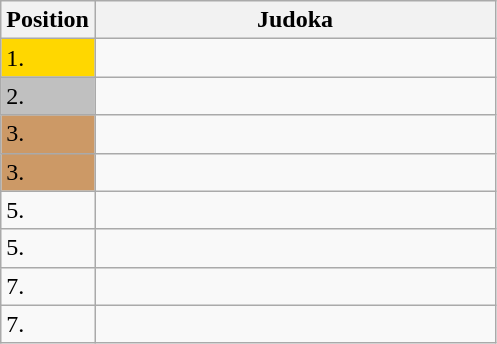<table class=wikitable>
<tr>
<th>Position</th>
<th width=260>Judoka</th>
</tr>
<tr>
<td bgcolor=gold>1.</td>
<td></td>
</tr>
<tr>
<td bgcolor=silver>2.</td>
<td></td>
</tr>
<tr>
<td bgcolor=CC9966>3.</td>
<td></td>
</tr>
<tr>
<td bgcolor=CC9966>3.</td>
<td></td>
</tr>
<tr>
<td>5.</td>
<td></td>
</tr>
<tr>
<td>5.</td>
<td></td>
</tr>
<tr>
<td>7.</td>
<td></td>
</tr>
<tr>
<td>7.</td>
<td></td>
</tr>
</table>
